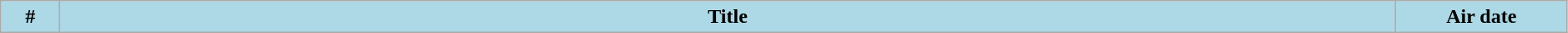<table class="wikitable plainrowheaders" style="width:99%; background:#fff;">
<tr>
<th style="background:#add8e6; width:40px;">#</th>
<th style="background: #add8e6;">Title</th>
<th style="background:#add8e6; width:130px;">Air date<br>





</th>
</tr>
</table>
